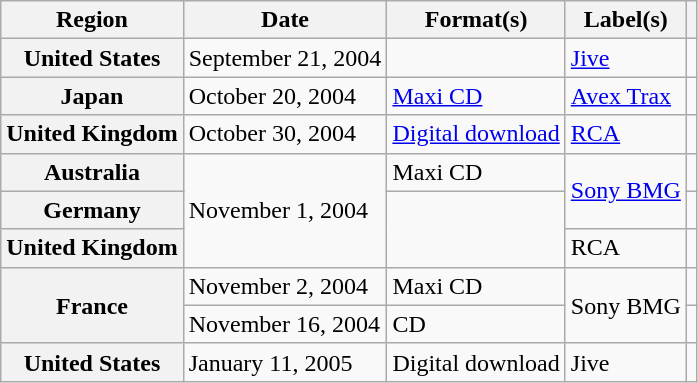<table class="wikitable plainrowheaders">
<tr>
<th scope="col">Region</th>
<th scope="col">Date</th>
<th scope="col">Format(s)</th>
<th scope="col">Label(s)</th>
<th scope="col"></th>
</tr>
<tr>
<th scope="row">United States</th>
<td>September 21, 2004</td>
<td></td>
<td><a href='#'>Jive</a></td>
<td align="center"></td>
</tr>
<tr>
<th scope="row">Japan</th>
<td>October 20, 2004</td>
<td><a href='#'>Maxi CD</a></td>
<td><a href='#'>Avex Trax</a></td>
<td></td>
</tr>
<tr>
<th scope="row">United Kingdom</th>
<td>October 30, 2004</td>
<td><a href='#'>Digital download</a></td>
<td><a href='#'>RCA</a></td>
<td align="center"></td>
</tr>
<tr>
<th scope="row">Australia</th>
<td rowspan="3">November 1, 2004</td>
<td>Maxi CD</td>
<td rowspan="2"><a href='#'>Sony BMG</a></td>
<td></td>
</tr>
<tr>
<th scope="row">Germany</th>
<td rowspan="2"></td>
<td align="center"></td>
</tr>
<tr>
<th scope="row">United Kingdom</th>
<td>RCA</td>
<td align="center"></td>
</tr>
<tr>
<th scope="row" rowspan="2">France</th>
<td>November 2, 2004</td>
<td>Maxi CD</td>
<td rowspan="2">Sony BMG</td>
<td></td>
</tr>
<tr>
<td>November 16, 2004</td>
<td>CD</td>
<td align="center"></td>
</tr>
<tr>
<th scope="row">United States</th>
<td>January 11, 2005</td>
<td>Digital download </td>
<td>Jive</td>
<td align="center"></td>
</tr>
</table>
